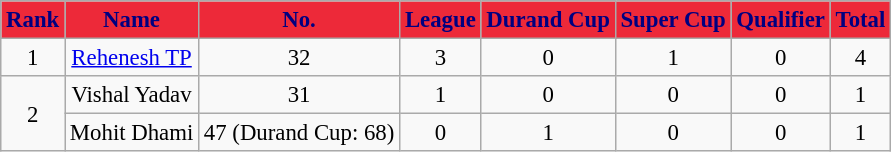<table class="wikitable" style="font-size: 95%; text-align: center;">
<tr>
<th style="background:#ED2939; color:#000080; text-align:center;">Rank</th>
<th style="background:#ED2939; color:#000080; text-align:center;">Name</th>
<th style="background:#ED2939; color:#000080; text-align:center;">No.</th>
<th style="background:#ED2939; color:#000080; text-align:center;">League</th>
<th style="background:#ED2939; color:#000080; text-align:center;">Durand Cup</th>
<th style="background:#ED2939; color:#000080; text-align:center;">Super Cup</th>
<th style="background:#ED2939; color:#000080; text-align:center;">Qualifier</th>
<th style="background:#ED2939; color:#000080; text-align:center;">Total</th>
</tr>
<tr>
<td>1</td>
<td> <a href='#'>Rehenesh TP</a></td>
<td>32</td>
<td>3</td>
<td>0</td>
<td>1</td>
<td>0</td>
<td>4</td>
</tr>
<tr>
<td rowspan="2">2</td>
<td> Vishal Yadav</td>
<td>31</td>
<td>1</td>
<td>0</td>
<td>0</td>
<td>0</td>
<td>1</td>
</tr>
<tr>
<td> Mohit Dhami</td>
<td>47 (Durand Cup: 68)</td>
<td>0</td>
<td>1</td>
<td>0</td>
<td>0</td>
<td>1</td>
</tr>
</table>
